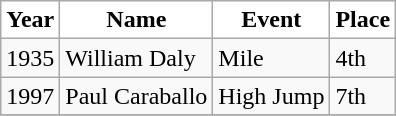<table class="wikitable">
<tr>
<th style="background:white">Year</th>
<th style="background:white">Name</th>
<th style="background:white">Event</th>
<th style="background:white">Place</th>
</tr>
<tr>
<td>1935</td>
<td>William Daly</td>
<td>Mile</td>
<td>4th</td>
</tr>
<tr>
<td>1997</td>
<td>Paul Caraballo</td>
<td>High Jump</td>
<td>7th</td>
</tr>
<tr>
</tr>
</table>
